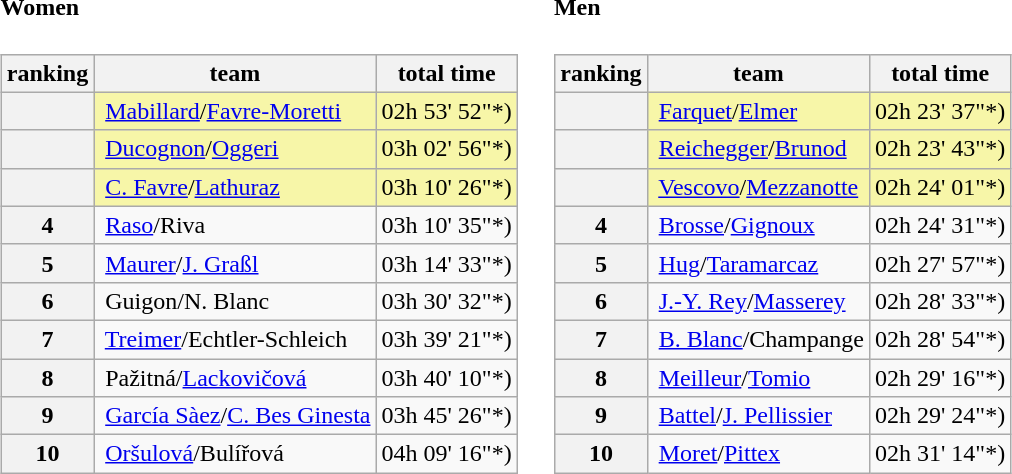<table>
<tr>
<td><br><h4>Women</h4><table class="wikitable">
<tr>
<th>ranking</th>
<th>team</th>
<th>total time</th>
</tr>
<tr>
<th bgcolor="gold"></th>
<td bgcolor="#F7F6A8"> <a href='#'>Mabillard</a>/<a href='#'>Favre-Moretti</a></td>
<td bgcolor="#F7F6A8">02h 53' 52"*)</td>
</tr>
<tr>
<th bgcolor="silver"></th>
<td bgcolor="#F7F6A8"> <a href='#'>Ducognon</a>/<a href='#'>Oggeri</a></td>
<td bgcolor="#F7F6A8">03h 02' 56"*)</td>
</tr>
<tr>
<th bgcolor="#cc9966"></th>
<td bgcolor="#F7F6A8"> <a href='#'>C. Favre</a>/<a href='#'>Lathuraz</a></td>
<td bgcolor="#F7F6A8">03h 10' 26"*)</td>
</tr>
<tr>
<th>4</th>
<td> <a href='#'>Raso</a>/Riva</td>
<td>03h 10' 35"*)</td>
</tr>
<tr>
<th>5</th>
<td> <a href='#'>Maurer</a>/<a href='#'>J. Graßl</a></td>
<td>03h 14' 33"*)</td>
</tr>
<tr>
<th>6</th>
<td> Guigon/N. Blanc</td>
<td>03h 30' 32"*)</td>
</tr>
<tr>
<th>7</th>
<td> <a href='#'>Treimer</a>/Echtler-Schleich</td>
<td>03h 39' 21"*)</td>
</tr>
<tr>
<th>8</th>
<td> Pažitná/<a href='#'>Lackovičová</a></td>
<td>03h 40' 10"*)</td>
</tr>
<tr>
<th>9</th>
<td> <a href='#'>García Sàez</a>/<a href='#'>C. Bes Ginesta</a></td>
<td>03h 45' 26"*)</td>
</tr>
<tr>
<th>10</th>
<td> <a href='#'>Oršulová</a>/Bulířová</td>
<td>04h 09' 16"*)</td>
</tr>
</table>
</td>
<td></td>
<td><br><h4>Men</h4><table class="wikitable">
<tr>
<th>ranking</th>
<th>team</th>
<th>total time</th>
</tr>
<tr>
<th bgcolor="gold"></th>
<td bgcolor="#F7F6A8"> <a href='#'>Farquet</a>/<a href='#'>Elmer</a></td>
<td bgcolor="#F7F6A8">02h 23' 37"*)</td>
</tr>
<tr>
<th bgcolor="silver"></th>
<td bgcolor="#F7F6A8"> <a href='#'>Reichegger</a>/<a href='#'>Brunod</a></td>
<td bgcolor="#F7F6A8">02h 23' 43"*)</td>
</tr>
<tr>
<th bgcolor="#cc9966"></th>
<td bgcolor="#F7F6A8"> <a href='#'>Vescovo</a>/<a href='#'>Mezzanotte</a></td>
<td bgcolor="#F7F6A8">02h 24' 01"*)</td>
</tr>
<tr>
<th>4</th>
<td> <a href='#'>Brosse</a>/<a href='#'>Gignoux</a></td>
<td>02h 24' 31"*)</td>
</tr>
<tr>
<th>5</th>
<td> <a href='#'>Hug</a>/<a href='#'>Taramarcaz</a></td>
<td>02h 27' 57"*)</td>
</tr>
<tr>
<th>6</th>
<td> <a href='#'>J.-Y. Rey</a>/<a href='#'>Masserey</a></td>
<td>02h 28' 33"*)</td>
</tr>
<tr>
<th>7</th>
<td> <a href='#'>B. Blanc</a>/Champange</td>
<td>02h 28' 54"*)</td>
</tr>
<tr>
<th>8</th>
<td> <a href='#'>Meilleur</a>/<a href='#'>Tomio</a></td>
<td>02h 29' 16"*)</td>
</tr>
<tr>
<th>9</th>
<td> <a href='#'>Battel</a>/<a href='#'>J. Pellissier</a></td>
<td>02h 29' 24"*)</td>
</tr>
<tr>
<th>10</th>
<td> <a href='#'>Moret</a>/<a href='#'>Pittex</a></td>
<td>02h 31' 14"*)</td>
</tr>
</table>
</td>
</tr>
</table>
